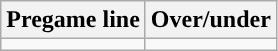<table class="wikitable">
<tr align="center">
<th>Pregame line</th>
<th>Over/under</th>
</tr>
<tr align="center">
<td></td>
<td></td>
</tr>
</table>
